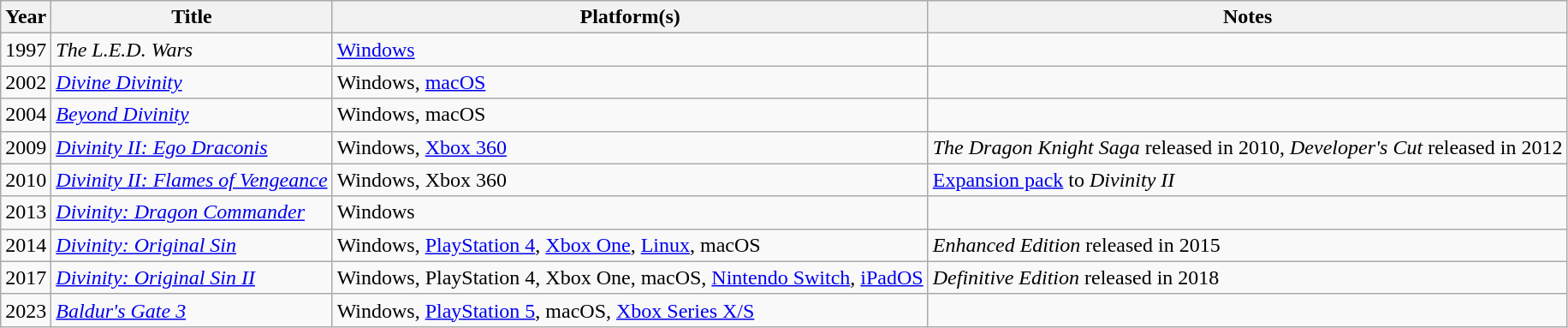<table class="wikitable sortable">
<tr>
<th>Year</th>
<th>Title</th>
<th>Platform(s)</th>
<th>Notes</th>
</tr>
<tr>
<td>1997</td>
<td><em>The L.E.D. Wars </em></td>
<td><a href='#'>Windows</a></td>
<td></td>
</tr>
<tr>
<td>2002</td>
<td><em><a href='#'>Divine Divinity</a></em></td>
<td>Windows, <a href='#'>macOS</a></td>
<td></td>
</tr>
<tr>
<td>2004</td>
<td><em><a href='#'>Beyond Divinity</a></em></td>
<td>Windows, macOS</td>
<td></td>
</tr>
<tr>
<td>2009</td>
<td><em><a href='#'>Divinity II: Ego Draconis</a></em></td>
<td>Windows, <a href='#'>Xbox 360</a></td>
<td><em>The Dragon Knight Saga</em> released in 2010, <em>Developer's Cut</em> released in 2012</td>
</tr>
<tr>
<td>2010</td>
<td><em><a href='#'>Divinity II: Flames of Vengeance</a></em></td>
<td>Windows, Xbox 360</td>
<td><a href='#'>Expansion pack</a> to <em>Divinity II</em></td>
</tr>
<tr>
<td>2013</td>
<td><em><a href='#'>Divinity: Dragon Commander</a></em></td>
<td>Windows</td>
<td></td>
</tr>
<tr>
<td>2014</td>
<td><em><a href='#'>Divinity: Original Sin</a></em></td>
<td>Windows, <a href='#'>PlayStation 4</a>, <a href='#'>Xbox One</a>, <a href='#'>Linux</a>, macOS</td>
<td><em>Enhanced Edition</em> released in 2015</td>
</tr>
<tr>
<td>2017</td>
<td><em><a href='#'>Divinity: Original Sin II</a></em></td>
<td>Windows, PlayStation 4, Xbox One, macOS, <a href='#'>Nintendo Switch</a>, <a href='#'>iPadOS</a></td>
<td><em>Definitive Edition</em> released in 2018</td>
</tr>
<tr>
<td>2023</td>
<td><em><a href='#'>Baldur's Gate 3</a></em></td>
<td>Windows, <a href='#'>PlayStation 5</a>, macOS, <a href='#'>Xbox Series X/S</a></td>
<td></td>
</tr>
</table>
